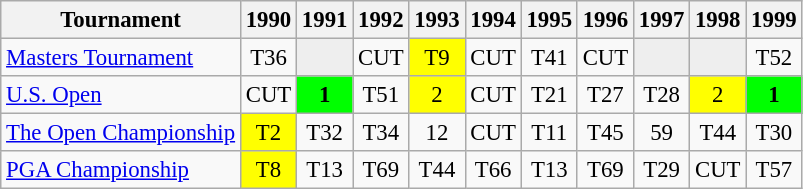<table class="wikitable" style="font-size:95%;text-align:center;">
<tr>
<th>Tournament</th>
<th>1990</th>
<th>1991</th>
<th>1992</th>
<th>1993</th>
<th>1994</th>
<th>1995</th>
<th>1996</th>
<th>1997</th>
<th>1998</th>
<th>1999</th>
</tr>
<tr>
<td align=left><a href='#'>Masters Tournament</a></td>
<td>T36</td>
<td style="background:#eeeeee;"></td>
<td>CUT</td>
<td style="background:yellow;">T9</td>
<td>CUT</td>
<td>T41</td>
<td>CUT</td>
<td style="background:#eeeeee;"></td>
<td style="background:#eeeeee;"></td>
<td>T52</td>
</tr>
<tr>
<td align=left><a href='#'>U.S. Open</a></td>
<td>CUT</td>
<td style="background:lime;"><strong>1</strong></td>
<td>T51</td>
<td style="background:yellow;">2</td>
<td>CUT</td>
<td>T21</td>
<td>T27</td>
<td>T28</td>
<td style="background:yellow;">2</td>
<td style="background:lime;"><strong>1</strong></td>
</tr>
<tr>
<td align=left><a href='#'>The Open Championship</a></td>
<td style="background:yellow;">T2</td>
<td>T32</td>
<td>T34</td>
<td>12</td>
<td>CUT</td>
<td>T11</td>
<td>T45</td>
<td>59</td>
<td>T44</td>
<td>T30</td>
</tr>
<tr>
<td align=left><a href='#'>PGA Championship</a></td>
<td style="background:yellow;">T8</td>
<td>T13</td>
<td>T69</td>
<td>T44</td>
<td>T66</td>
<td>T13</td>
<td>T69</td>
<td>T29</td>
<td>CUT</td>
<td>T57</td>
</tr>
</table>
